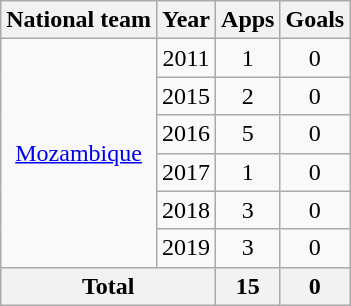<table class="wikitable" style="text-align:center">
<tr>
<th>National team</th>
<th>Year</th>
<th>Apps</th>
<th>Goals</th>
</tr>
<tr>
<td rowspan="6"><a href='#'>Mozambique</a></td>
<td>2011</td>
<td>1</td>
<td>0</td>
</tr>
<tr>
<td>2015</td>
<td>2</td>
<td>0</td>
</tr>
<tr>
<td>2016</td>
<td>5</td>
<td>0</td>
</tr>
<tr>
<td>2017</td>
<td>1</td>
<td>0</td>
</tr>
<tr>
<td>2018</td>
<td>3</td>
<td>0</td>
</tr>
<tr>
<td>2019</td>
<td>3</td>
<td>0</td>
</tr>
<tr>
<th colspan=2>Total</th>
<th>15</th>
<th>0</th>
</tr>
</table>
